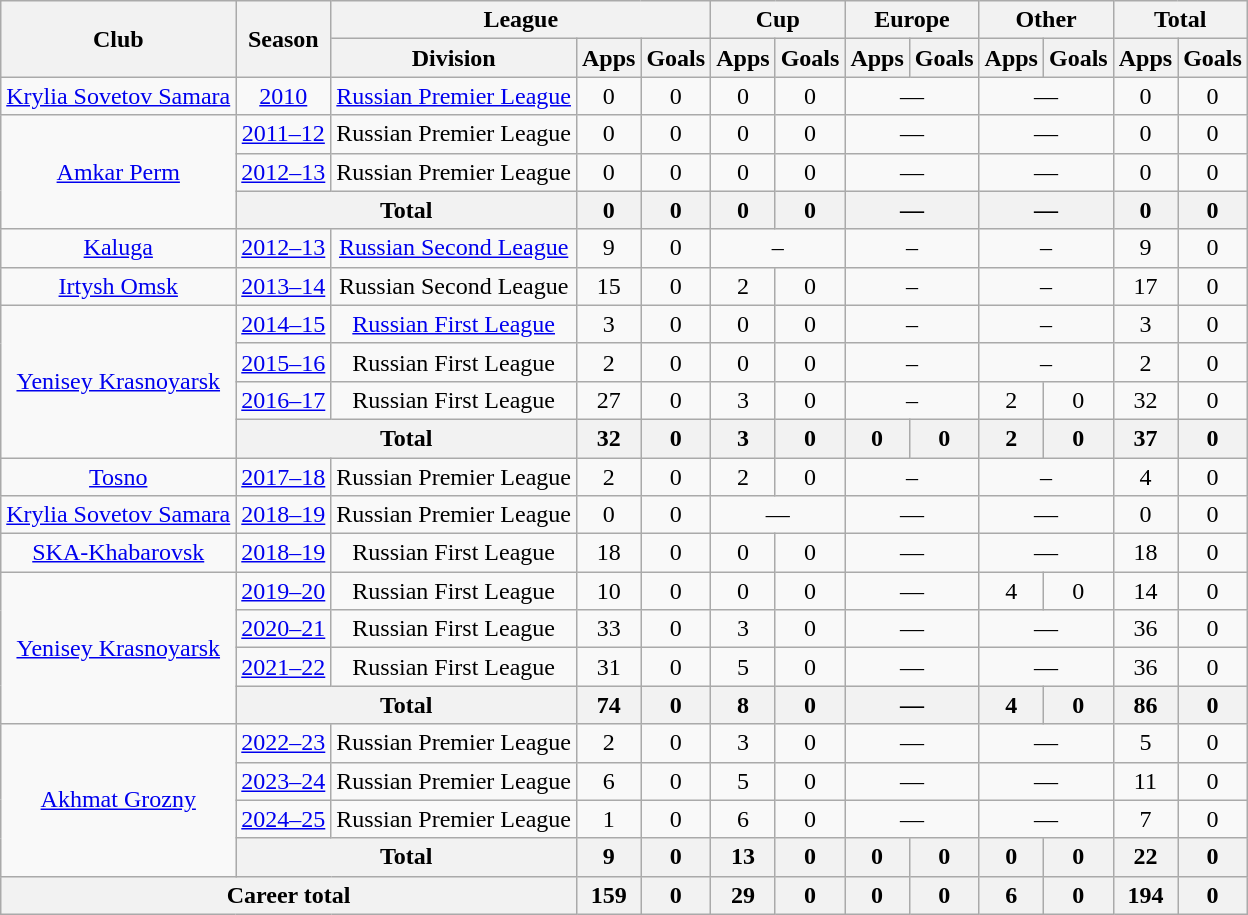<table class="wikitable" style="text-align: center;">
<tr>
<th rowspan="2">Club</th>
<th rowspan="2">Season</th>
<th colspan="3">League</th>
<th colspan="2">Cup</th>
<th colspan="2">Europe</th>
<th colspan="2">Other</th>
<th colspan="2">Total</th>
</tr>
<tr>
<th>Division</th>
<th>Apps</th>
<th>Goals</th>
<th>Apps</th>
<th>Goals</th>
<th>Apps</th>
<th>Goals</th>
<th>Apps</th>
<th>Goals</th>
<th>Apps</th>
<th>Goals</th>
</tr>
<tr>
<td><a href='#'>Krylia Sovetov Samara</a></td>
<td><a href='#'>2010</a></td>
<td><a href='#'>Russian Premier League</a></td>
<td>0</td>
<td>0</td>
<td>0</td>
<td>0</td>
<td colspan="2">—</td>
<td colspan="2">—</td>
<td>0</td>
<td>0</td>
</tr>
<tr>
<td rowspan=3><a href='#'>Amkar Perm</a></td>
<td><a href='#'>2011–12</a></td>
<td>Russian Premier League</td>
<td>0</td>
<td>0</td>
<td>0</td>
<td>0</td>
<td colspan="2">—</td>
<td colspan="2">—</td>
<td>0</td>
<td>0</td>
</tr>
<tr>
<td><a href='#'>2012–13</a></td>
<td>Russian Premier League</td>
<td>0</td>
<td>0</td>
<td>0</td>
<td>0</td>
<td colspan="2">—</td>
<td colspan="2">—</td>
<td>0</td>
<td>0</td>
</tr>
<tr>
<th colspan="2">Total</th>
<th>0</th>
<th>0</th>
<th>0</th>
<th>0</th>
<th colspan="2">—</th>
<th colspan="2">—</th>
<th>0</th>
<th>0</th>
</tr>
<tr>
<td><a href='#'>Kaluga</a></td>
<td><a href='#'>2012–13</a></td>
<td><a href='#'>Russian Second League</a></td>
<td>9</td>
<td>0</td>
<td colspan=2>–</td>
<td colspan=2>–</td>
<td colspan=2>–</td>
<td>9</td>
<td>0</td>
</tr>
<tr>
<td><a href='#'>Irtysh Omsk</a></td>
<td><a href='#'>2013–14</a></td>
<td>Russian Second League</td>
<td>15</td>
<td>0</td>
<td>2</td>
<td>0</td>
<td colspan=2>–</td>
<td colspan=2>–</td>
<td>17</td>
<td>0</td>
</tr>
<tr>
<td rowspan=4><a href='#'>Yenisey Krasnoyarsk</a></td>
<td><a href='#'>2014–15</a></td>
<td><a href='#'>Russian First League</a></td>
<td>3</td>
<td>0</td>
<td>0</td>
<td>0</td>
<td colspan=2>–</td>
<td colspan=2>–</td>
<td>3</td>
<td>0</td>
</tr>
<tr>
<td><a href='#'>2015–16</a></td>
<td>Russian First League</td>
<td>2</td>
<td>0</td>
<td>0</td>
<td>0</td>
<td colspan=2>–</td>
<td colspan=2>–</td>
<td>2</td>
<td>0</td>
</tr>
<tr>
<td><a href='#'>2016–17</a></td>
<td>Russian First League</td>
<td>27</td>
<td>0</td>
<td>3</td>
<td>0</td>
<td colspan=2>–</td>
<td>2</td>
<td>0</td>
<td>32</td>
<td>0</td>
</tr>
<tr>
<th colspan=2>Total</th>
<th>32</th>
<th>0</th>
<th>3</th>
<th>0</th>
<th>0</th>
<th>0</th>
<th>2</th>
<th>0</th>
<th>37</th>
<th>0</th>
</tr>
<tr>
<td><a href='#'>Tosno</a></td>
<td><a href='#'>2017–18</a></td>
<td>Russian Premier League</td>
<td>2</td>
<td>0</td>
<td>2</td>
<td>0</td>
<td colspan=2>–</td>
<td colspan=2>–</td>
<td>4</td>
<td>0</td>
</tr>
<tr>
<td><a href='#'>Krylia Sovetov Samara</a></td>
<td><a href='#'>2018–19</a></td>
<td>Russian Premier League</td>
<td>0</td>
<td>0</td>
<td colspan="2">—</td>
<td colspan="2">—</td>
<td colspan="2">—</td>
<td>0</td>
<td>0</td>
</tr>
<tr>
<td><a href='#'>SKA-Khabarovsk</a></td>
<td><a href='#'>2018–19</a></td>
<td>Russian First League</td>
<td>18</td>
<td>0</td>
<td>0</td>
<td>0</td>
<td colspan="2">—</td>
<td colspan="2">—</td>
<td>18</td>
<td>0</td>
</tr>
<tr>
<td rowspan="4"><a href='#'>Yenisey Krasnoyarsk</a></td>
<td><a href='#'>2019–20</a></td>
<td>Russian First League</td>
<td>10</td>
<td>0</td>
<td>0</td>
<td>0</td>
<td colspan="2">—</td>
<td>4</td>
<td>0</td>
<td>14</td>
<td>0</td>
</tr>
<tr>
<td><a href='#'>2020–21</a></td>
<td>Russian First League</td>
<td>33</td>
<td>0</td>
<td>3</td>
<td>0</td>
<td colspan="2">—</td>
<td colspan="2">—</td>
<td>36</td>
<td>0</td>
</tr>
<tr>
<td><a href='#'>2021–22</a></td>
<td>Russian First League</td>
<td>31</td>
<td>0</td>
<td>5</td>
<td>0</td>
<td colspan="2">—</td>
<td colspan="2">—</td>
<td>36</td>
<td>0</td>
</tr>
<tr>
<th colspan="2">Total</th>
<th>74</th>
<th>0</th>
<th>8</th>
<th>0</th>
<th colspan="2">—</th>
<th>4</th>
<th>0</th>
<th>86</th>
<th>0</th>
</tr>
<tr>
<td rowspan="4"><a href='#'>Akhmat Grozny</a></td>
<td><a href='#'>2022–23</a></td>
<td>Russian Premier League</td>
<td>2</td>
<td>0</td>
<td>3</td>
<td>0</td>
<td colspan="2">—</td>
<td colspan="2">—</td>
<td>5</td>
<td>0</td>
</tr>
<tr>
<td><a href='#'>2023–24</a></td>
<td>Russian Premier League</td>
<td>6</td>
<td>0</td>
<td>5</td>
<td>0</td>
<td colspan="2">—</td>
<td colspan="2">—</td>
<td>11</td>
<td>0</td>
</tr>
<tr>
<td><a href='#'>2024–25</a></td>
<td>Russian Premier League</td>
<td>1</td>
<td>0</td>
<td>6</td>
<td>0</td>
<td colspan="2">—</td>
<td colspan="2">—</td>
<td>7</td>
<td>0</td>
</tr>
<tr>
<th colspan="2">Total</th>
<th>9</th>
<th>0</th>
<th>13</th>
<th>0</th>
<th>0</th>
<th>0</th>
<th>0</th>
<th>0</th>
<th>22</th>
<th>0</th>
</tr>
<tr>
<th colspan="3">Career total</th>
<th>159</th>
<th>0</th>
<th>29</th>
<th>0</th>
<th>0</th>
<th>0</th>
<th>6</th>
<th>0</th>
<th>194</th>
<th>0</th>
</tr>
</table>
